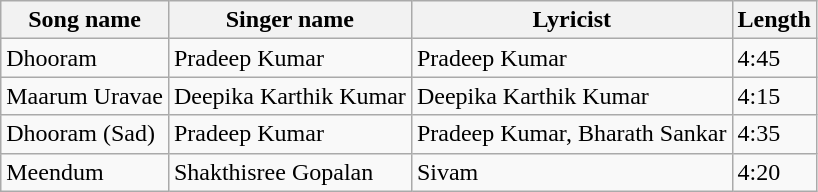<table class="wikitable">
<tr>
<th>Song name</th>
<th>Singer name</th>
<th>Lyricist</th>
<th>Length</th>
</tr>
<tr>
<td>Dhooram</td>
<td>Pradeep Kumar</td>
<td>Pradeep Kumar</td>
<td>4:45</td>
</tr>
<tr>
<td>Maarum Uravae</td>
<td>Deepika Karthik Kumar</td>
<td>Deepika Karthik Kumar</td>
<td>4:15</td>
</tr>
<tr>
<td>Dhooram (Sad)</td>
<td>Pradeep Kumar</td>
<td>Pradeep Kumar, Bharath Sankar</td>
<td>4:35</td>
</tr>
<tr>
<td>Meendum</td>
<td>Shakthisree Gopalan</td>
<td>Sivam</td>
<td>4:20</td>
</tr>
</table>
